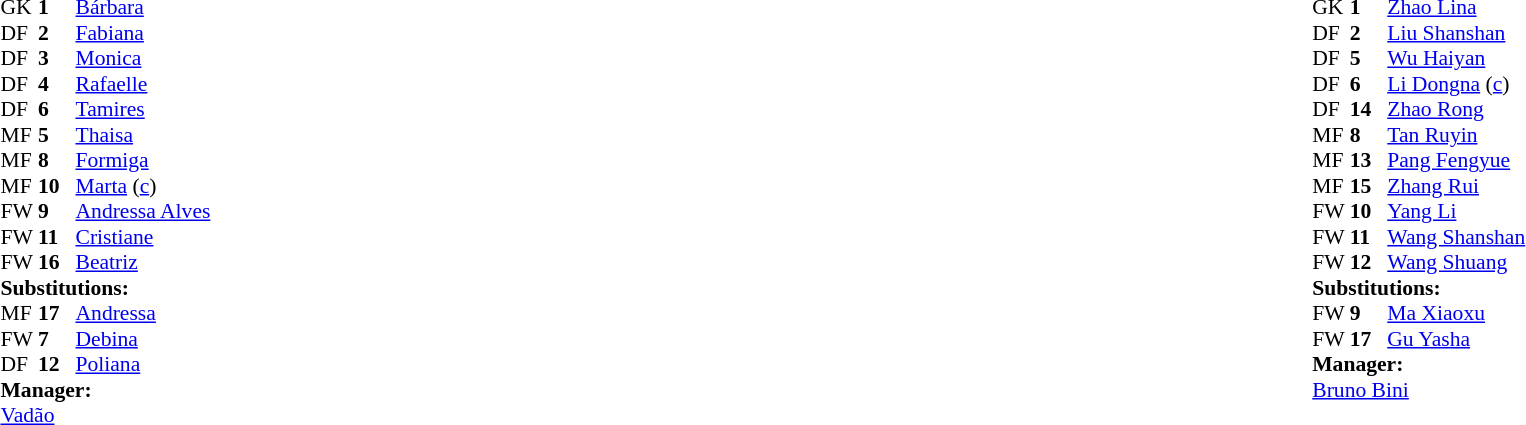<table width="100%">
<tr>
<td valign="top" width="50%"><br><table style="font-size: 90%" cellspacing="0" cellpadding="0">
<tr>
<th width="25"></th>
<th width="25"></th>
</tr>
<tr>
<td>GK</td>
<td><strong>1</strong></td>
<td><a href='#'>Bárbara</a></td>
</tr>
<tr>
<td>DF</td>
<td><strong>2</strong></td>
<td><a href='#'>Fabiana</a></td>
<td></td>
<td></td>
</tr>
<tr>
<td>DF</td>
<td><strong>3</strong></td>
<td><a href='#'>Monica</a></td>
</tr>
<tr>
<td>DF</td>
<td><strong>4</strong></td>
<td><a href='#'>Rafaelle</a></td>
</tr>
<tr>
<td>DF</td>
<td><strong>6</strong></td>
<td><a href='#'>Tamires</a></td>
</tr>
<tr>
<td>MF</td>
<td><strong>5</strong></td>
<td><a href='#'>Thaisa</a></td>
<td></td>
<td></td>
</tr>
<tr>
<td>MF</td>
<td><strong>8</strong></td>
<td><a href='#'>Formiga</a></td>
</tr>
<tr>
<td>MF</td>
<td><strong>10</strong></td>
<td><a href='#'>Marta</a> (<a href='#'>c</a>)</td>
<td></td>
<td></td>
</tr>
<tr>
<td>FW</td>
<td><strong>9</strong></td>
<td><a href='#'>Andressa Alves</a></td>
</tr>
<tr>
<td>FW</td>
<td><strong>11</strong></td>
<td><a href='#'>Cristiane</a></td>
</tr>
<tr>
<td>FW</td>
<td><strong>16</strong></td>
<td><a href='#'>Beatriz</a></td>
</tr>
<tr>
<td colspan=3><strong>Substitutions:</strong></td>
</tr>
<tr>
<td>MF</td>
<td><strong>17</strong></td>
<td><a href='#'>Andressa</a></td>
<td></td>
<td></td>
</tr>
<tr>
<td>FW</td>
<td><strong>7</strong></td>
<td><a href='#'>Debina</a></td>
<td></td>
<td></td>
</tr>
<tr>
<td>DF</td>
<td><strong>12</strong></td>
<td><a href='#'>Poliana</a></td>
<td></td>
<td></td>
</tr>
<tr>
<td colspan=3><strong>Manager:</strong></td>
</tr>
<tr>
<td colspan=3><a href='#'>Vadão</a></td>
</tr>
</table>
</td>
<td valign="top"></td>
<td valign="top" width="50%"><br><table style="font-size: 90%" cellspacing="0" cellpadding="0" align="center">
<tr>
<th width="25"></th>
<th width="25"></th>
</tr>
<tr>
<td>GK</td>
<td><strong>1</strong></td>
<td><a href='#'>Zhao Lina</a></td>
</tr>
<tr>
<td>DF</td>
<td><strong>2</strong></td>
<td><a href='#'>Liu Shanshan</a></td>
</tr>
<tr>
<td>DF</td>
<td><strong>5</strong></td>
<td><a href='#'>Wu Haiyan</a></td>
<td></td>
</tr>
<tr>
<td>DF</td>
<td><strong>6</strong></td>
<td><a href='#'>Li Dongna</a> (<a href='#'>c</a>)</td>
</tr>
<tr>
<td>DF</td>
<td><strong>14</strong></td>
<td><a href='#'>Zhao Rong</a></td>
</tr>
<tr>
<td>MF</td>
<td><strong>8</strong></td>
<td><a href='#'>Tan Ruyin</a></td>
</tr>
<tr>
<td>MF</td>
<td><strong>13</strong></td>
<td><a href='#'>Pang Fengyue</a></td>
</tr>
<tr>
<td>MF</td>
<td><strong>15</strong></td>
<td><a href='#'>Zhang Rui</a></td>
</tr>
<tr>
<td>FW</td>
<td><strong>10</strong></td>
<td><a href='#'>Yang Li</a></td>
</tr>
<tr>
<td>FW</td>
<td><strong>11</strong></td>
<td><a href='#'>Wang Shanshan</a></td>
<td></td>
<td></td>
</tr>
<tr>
<td>FW</td>
<td><strong>12</strong></td>
<td><a href='#'>Wang Shuang</a></td>
<td></td>
<td></td>
</tr>
<tr>
<td colspan=3><strong>Substitutions:</strong></td>
</tr>
<tr>
<td>FW</td>
<td><strong>9</strong></td>
<td><a href='#'>Ma Xiaoxu</a></td>
<td></td>
<td></td>
</tr>
<tr>
<td>FW</td>
<td><strong>17</strong></td>
<td><a href='#'>Gu Yasha</a></td>
<td></td>
<td></td>
</tr>
<tr>
<td colspan=3><strong>Manager:</strong></td>
</tr>
<tr>
<td colspan=3><a href='#'>Bruno Bini</a></td>
</tr>
</table>
</td>
</tr>
</table>
